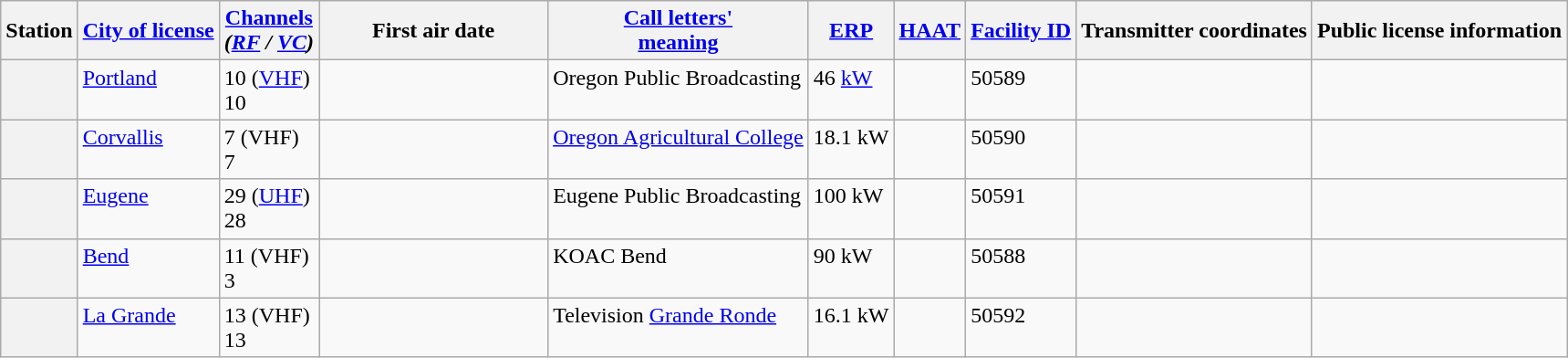<table class="wikitable">
<tr>
<th>Station</th>
<th><a href='#'>City of license</a></th>
<th><a href='#'>Channels</a><br><em>(<a href='#'>RF</a> / <a href='#'>VC</a>)</em></th>
<th style="width:10em">First air date</th>
<th><a href='#'>Call letters'<br>meaning</a></th>
<th><a href='#'>ERP</a></th>
<th><a href='#'>HAAT</a></th>
<th><a href='#'>Facility ID</a></th>
<th>Transmitter coordinates</th>
<th>Public license information</th>
</tr>
<tr style="vertical-align: top; text-align: left;">
<th></th>
<td><a href='#'>Portland</a></td>
<td>10 (<a href='#'>VHF</a>)<br>10</td>
<td></td>
<td>Oregon Public Broadcasting</td>
<td>46 <a href='#'>kW</a></td>
<td></td>
<td>50589</td>
<td></td>
<td><br></td>
</tr>
<tr style="vertical-align: top; text-align: left;">
<th></th>
<td><a href='#'>Corvallis</a></td>
<td>7 (VHF)<br>7</td>
<td></td>
<td><a href='#'>Oregon Agricultural College</a></td>
<td>18.1 kW</td>
<td></td>
<td>50590</td>
<td></td>
<td><br></td>
</tr>
<tr style="vertical-align: top; text-align: left;">
<th></th>
<td><a href='#'>Eugene</a></td>
<td>29 (<a href='#'>UHF</a>)<br>28</td>
<td></td>
<td>Eugene Public Broadcasting</td>
<td>100 kW</td>
<td></td>
<td>50591</td>
<td></td>
<td><br></td>
</tr>
<tr style="vertical-align: top; text-align: left;">
<th></th>
<td><a href='#'>Bend</a></td>
<td>11 (VHF)<br>3</td>
<td></td>
<td>KOAC Bend</td>
<td>90 kW</td>
<td></td>
<td>50588</td>
<td></td>
<td><br></td>
</tr>
<tr style="vertical-align: top; text-align: left;">
<th></th>
<td><a href='#'>La Grande</a></td>
<td>13 (VHF)<br>13</td>
<td></td>
<td>Television <a href='#'>Grande Ronde</a></td>
<td>16.1 kW</td>
<td></td>
<td>50592</td>
<td></td>
<td><br></td>
</tr>
</table>
